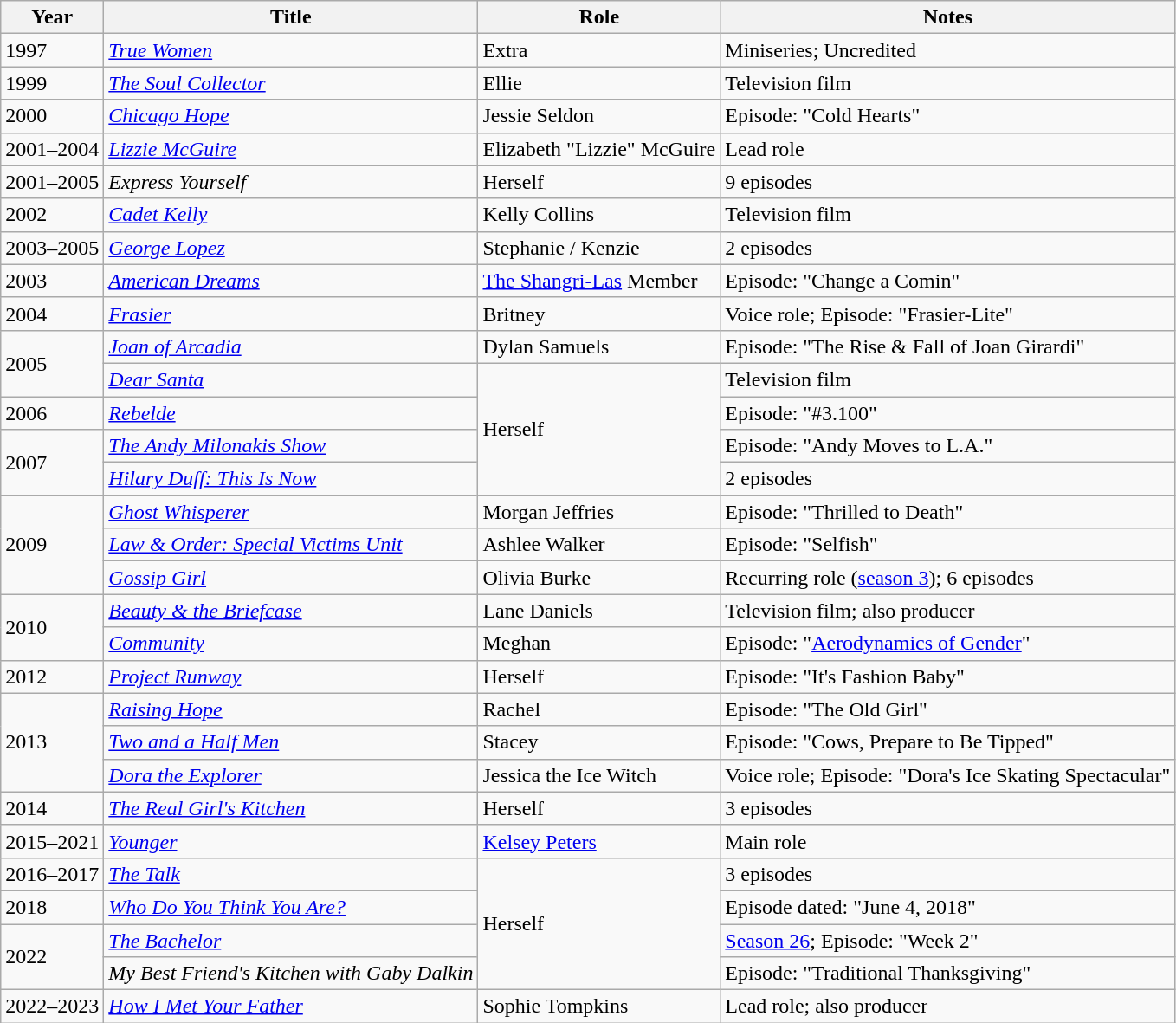<table class="wikitable sortable">
<tr>
<th>Year</th>
<th>Title</th>
<th>Role</th>
<th class="unsortable">Notes</th>
</tr>
<tr>
<td>1997</td>
<td><em><a href='#'>True Women</a></em></td>
<td>Extra</td>
<td>Miniseries; Uncredited</td>
</tr>
<tr>
<td>1999</td>
<td><em><a href='#'>The Soul Collector</a></em></td>
<td>Ellie</td>
<td>Television film</td>
</tr>
<tr>
<td>2000</td>
<td><em><a href='#'>Chicago Hope</a></em></td>
<td>Jessie Seldon</td>
<td>Episode: "Cold Hearts"</td>
</tr>
<tr>
<td>2001–2004</td>
<td><em><a href='#'>Lizzie McGuire</a></em></td>
<td>Elizabeth "Lizzie" McGuire</td>
<td>Lead role</td>
</tr>
<tr>
<td>2001–2005</td>
<td><em>Express Yourself</em></td>
<td>Herself</td>
<td>9 episodes</td>
</tr>
<tr>
<td>2002</td>
<td><em><a href='#'>Cadet Kelly</a></em></td>
<td>Kelly Collins</td>
<td>Television film</td>
</tr>
<tr>
<td>2003–2005</td>
<td><em><a href='#'>George Lopez</a></em></td>
<td>Stephanie / Kenzie</td>
<td>2 episodes</td>
</tr>
<tr>
<td>2003</td>
<td><em><a href='#'>American Dreams</a></em></td>
<td><a href='#'>The Shangri-Las</a> Member</td>
<td>Episode: "Change a Comin"</td>
</tr>
<tr>
<td>2004</td>
<td><em><a href='#'>Frasier</a></em></td>
<td>Britney</td>
<td>Voice role; Episode: "Frasier-Lite"</td>
</tr>
<tr>
<td rowspan="2">2005</td>
<td><em><a href='#'>Joan of Arcadia</a></em></td>
<td>Dylan Samuels</td>
<td>Episode: "The Rise & Fall of Joan Girardi"</td>
</tr>
<tr>
<td><em><a href='#'>Dear Santa</a></em></td>
<td rowspan="4">Herself</td>
<td>Television film</td>
</tr>
<tr>
<td>2006</td>
<td><em><a href='#'>Rebelde</a></em></td>
<td>Episode: "#3.100"</td>
</tr>
<tr>
<td rowspan="2">2007</td>
<td><em><a href='#'>The Andy Milonakis Show</a></em></td>
<td>Episode: "Andy Moves to L.A."</td>
</tr>
<tr>
<td><em><a href='#'>Hilary Duff: This Is Now</a></em></td>
<td>2 episodes</td>
</tr>
<tr>
<td rowspan="3">2009</td>
<td><em><a href='#'>Ghost Whisperer</a></em></td>
<td>Morgan Jeffries</td>
<td>Episode: "Thrilled to Death"</td>
</tr>
<tr>
<td><em><a href='#'>Law & Order: Special Victims Unit</a></em></td>
<td>Ashlee Walker</td>
<td>Episode: "Selfish"</td>
</tr>
<tr>
<td><em><a href='#'>Gossip Girl</a></em></td>
<td>Olivia Burke</td>
<td>Recurring role (<a href='#'>season 3</a>); 6 episodes</td>
</tr>
<tr>
<td rowspan="2">2010</td>
<td><em><a href='#'>Beauty & the Briefcase</a></em></td>
<td>Lane Daniels</td>
<td>Television film; also producer</td>
</tr>
<tr>
<td><em><a href='#'>Community</a></em></td>
<td>Meghan</td>
<td>Episode: "<a href='#'>Aerodynamics of Gender</a>"</td>
</tr>
<tr>
<td>2012</td>
<td><em><a href='#'>Project Runway</a></em></td>
<td>Herself</td>
<td>Episode: "It's Fashion Baby"</td>
</tr>
<tr>
<td rowspan="3">2013</td>
<td><em><a href='#'>Raising Hope</a></em></td>
<td>Rachel</td>
<td>Episode: "The Old Girl"</td>
</tr>
<tr>
<td><em><a href='#'>Two and a Half Men</a></em></td>
<td>Stacey</td>
<td>Episode: "Cows, Prepare to Be Tipped"</td>
</tr>
<tr>
<td><em><a href='#'>Dora the Explorer</a></em></td>
<td>Jessica the Ice Witch</td>
<td>Voice role; Episode: "Dora's Ice Skating Spectacular"</td>
</tr>
<tr>
<td>2014</td>
<td><em><a href='#'>The Real Girl's Kitchen</a></em></td>
<td>Herself</td>
<td>3 episodes</td>
</tr>
<tr>
<td>2015–2021</td>
<td><em><a href='#'>Younger</a></em></td>
<td><a href='#'>Kelsey Peters</a></td>
<td>Main role</td>
</tr>
<tr>
<td>2016–2017</td>
<td><em><a href='#'>The Talk</a></em></td>
<td rowspan="4">Herself</td>
<td>3 episodes</td>
</tr>
<tr>
<td>2018</td>
<td><em><a href='#'>Who Do You Think You Are?</a></em></td>
<td>Episode dated: "June 4, 2018"</td>
</tr>
<tr>
<td rowspan="2">2022</td>
<td><em><a href='#'>The Bachelor</a></em></td>
<td><a href='#'>Season 26</a>; Episode: "Week 2"</td>
</tr>
<tr>
<td><em>My Best Friend's Kitchen with Gaby Dalkin</em></td>
<td>Episode: "Traditional Thanksgiving"</td>
</tr>
<tr>
<td>2022–2023</td>
<td><em><a href='#'>How I Met Your Father</a></em></td>
<td>Sophie Tompkins</td>
<td>Lead role; also producer</td>
</tr>
</table>
